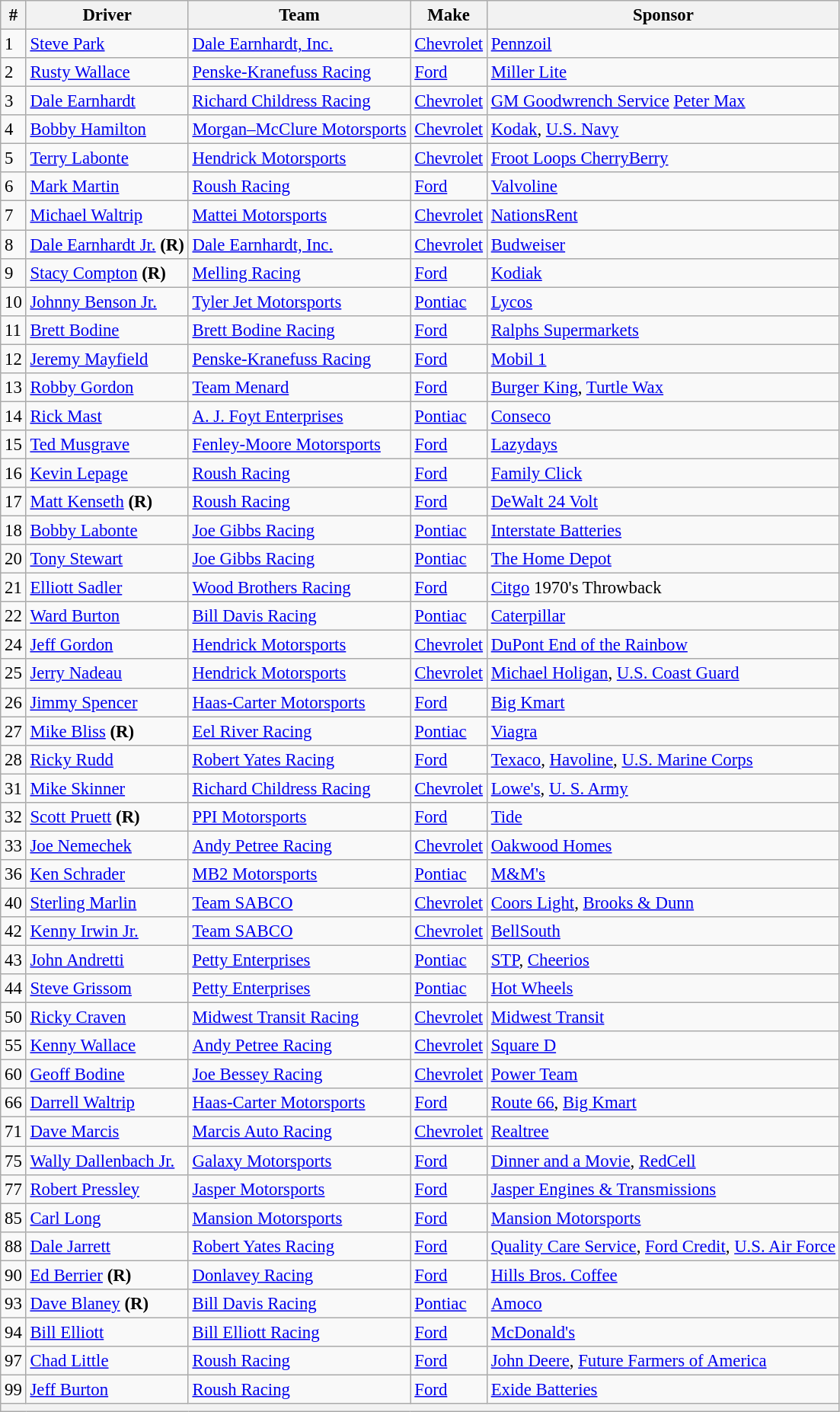<table class="wikitable" style="font-size:95%">
<tr>
<th>#</th>
<th>Driver</th>
<th>Team</th>
<th>Make</th>
<th>Sponsor</th>
</tr>
<tr>
<td>1</td>
<td><a href='#'>Steve Park</a></td>
<td><a href='#'>Dale Earnhardt, Inc.</a></td>
<td><a href='#'>Chevrolet</a></td>
<td><a href='#'>Pennzoil</a></td>
</tr>
<tr>
<td>2</td>
<td><a href='#'>Rusty Wallace</a></td>
<td><a href='#'>Penske-Kranefuss Racing</a></td>
<td><a href='#'>Ford</a></td>
<td><a href='#'>Miller Lite</a></td>
</tr>
<tr>
<td>3</td>
<td><a href='#'>Dale Earnhardt</a></td>
<td><a href='#'>Richard Childress Racing</a></td>
<td><a href='#'>Chevrolet</a></td>
<td><a href='#'>GM Goodwrench Service</a> <a href='#'>Peter Max</a></td>
</tr>
<tr>
<td>4</td>
<td><a href='#'>Bobby Hamilton</a></td>
<td><a href='#'>Morgan–McClure Motorsports</a></td>
<td><a href='#'>Chevrolet</a></td>
<td><a href='#'>Kodak</a>, <a href='#'>U.S. Navy</a></td>
</tr>
<tr>
<td>5</td>
<td><a href='#'>Terry Labonte</a></td>
<td><a href='#'>Hendrick Motorsports</a></td>
<td><a href='#'>Chevrolet</a></td>
<td><a href='#'>Froot Loops CherryBerry</a></td>
</tr>
<tr>
<td>6</td>
<td><a href='#'>Mark Martin</a></td>
<td><a href='#'>Roush Racing</a></td>
<td><a href='#'>Ford</a></td>
<td><a href='#'>Valvoline</a></td>
</tr>
<tr>
<td>7</td>
<td><a href='#'>Michael Waltrip</a></td>
<td><a href='#'>Mattei Motorsports</a></td>
<td><a href='#'>Chevrolet</a></td>
<td><a href='#'>NationsRent</a></td>
</tr>
<tr>
<td>8</td>
<td><a href='#'>Dale Earnhardt Jr.</a> <strong>(R)</strong></td>
<td><a href='#'>Dale Earnhardt, Inc.</a></td>
<td><a href='#'>Chevrolet</a></td>
<td><a href='#'>Budweiser</a></td>
</tr>
<tr>
<td>9</td>
<td><a href='#'>Stacy Compton</a> <strong>(R)</strong></td>
<td><a href='#'>Melling Racing</a></td>
<td><a href='#'>Ford</a></td>
<td><a href='#'>Kodiak</a></td>
</tr>
<tr>
<td>10</td>
<td><a href='#'>Johnny Benson Jr.</a></td>
<td><a href='#'>Tyler Jet Motorsports</a></td>
<td><a href='#'>Pontiac</a></td>
<td><a href='#'>Lycos</a></td>
</tr>
<tr>
<td>11</td>
<td><a href='#'>Brett Bodine</a></td>
<td><a href='#'>Brett Bodine Racing</a></td>
<td><a href='#'>Ford</a></td>
<td><a href='#'>Ralphs Supermarkets</a></td>
</tr>
<tr>
<td>12</td>
<td><a href='#'>Jeremy Mayfield</a></td>
<td><a href='#'>Penske-Kranefuss Racing</a></td>
<td><a href='#'>Ford</a></td>
<td><a href='#'>Mobil 1</a></td>
</tr>
<tr>
<td>13</td>
<td><a href='#'>Robby Gordon</a></td>
<td><a href='#'>Team Menard</a></td>
<td><a href='#'>Ford</a></td>
<td><a href='#'>Burger King</a>, <a href='#'>Turtle Wax</a></td>
</tr>
<tr>
<td>14</td>
<td><a href='#'>Rick Mast</a></td>
<td><a href='#'>A. J. Foyt Enterprises</a></td>
<td><a href='#'>Pontiac</a></td>
<td><a href='#'>Conseco</a></td>
</tr>
<tr>
<td>15</td>
<td><a href='#'>Ted Musgrave</a></td>
<td><a href='#'>Fenley-Moore Motorsports</a></td>
<td><a href='#'>Ford</a></td>
<td><a href='#'>Lazydays</a></td>
</tr>
<tr>
<td>16</td>
<td><a href='#'>Kevin Lepage</a></td>
<td><a href='#'>Roush Racing</a></td>
<td><a href='#'>Ford</a></td>
<td><a href='#'>Family Click</a></td>
</tr>
<tr>
<td>17</td>
<td><a href='#'>Matt Kenseth</a> <strong>(R)</strong></td>
<td><a href='#'>Roush Racing</a></td>
<td><a href='#'>Ford</a></td>
<td><a href='#'>DeWalt 24 Volt</a></td>
</tr>
<tr>
<td>18</td>
<td><a href='#'>Bobby Labonte</a></td>
<td><a href='#'>Joe Gibbs Racing</a></td>
<td><a href='#'>Pontiac</a></td>
<td><a href='#'>Interstate Batteries</a></td>
</tr>
<tr>
<td>20</td>
<td><a href='#'>Tony Stewart</a></td>
<td><a href='#'>Joe Gibbs Racing</a></td>
<td><a href='#'>Pontiac</a></td>
<td><a href='#'>The Home Depot</a></td>
</tr>
<tr>
<td>21</td>
<td><a href='#'>Elliott Sadler</a></td>
<td><a href='#'>Wood Brothers Racing</a></td>
<td><a href='#'>Ford</a></td>
<td><a href='#'>Citgo</a> 1970's Throwback</td>
</tr>
<tr>
<td>22</td>
<td><a href='#'>Ward Burton</a></td>
<td><a href='#'>Bill Davis Racing</a></td>
<td><a href='#'>Pontiac</a></td>
<td><a href='#'>Caterpillar</a></td>
</tr>
<tr>
<td>24</td>
<td><a href='#'>Jeff Gordon</a></td>
<td><a href='#'>Hendrick Motorsports</a></td>
<td><a href='#'>Chevrolet</a></td>
<td><a href='#'>DuPont End of the Rainbow</a></td>
</tr>
<tr>
<td>25</td>
<td><a href='#'>Jerry Nadeau</a></td>
<td><a href='#'>Hendrick Motorsports</a></td>
<td><a href='#'>Chevrolet</a></td>
<td><a href='#'>Michael Holigan</a>, <a href='#'>U.S. Coast Guard</a></td>
</tr>
<tr>
<td>26</td>
<td><a href='#'>Jimmy Spencer</a></td>
<td><a href='#'>Haas-Carter Motorsports</a></td>
<td><a href='#'>Ford</a></td>
<td><a href='#'>Big Kmart</a></td>
</tr>
<tr>
<td>27</td>
<td><a href='#'>Mike Bliss</a> <strong>(R)</strong></td>
<td><a href='#'>Eel River Racing</a></td>
<td><a href='#'>Pontiac</a></td>
<td><a href='#'>Viagra</a></td>
</tr>
<tr>
<td>28</td>
<td><a href='#'>Ricky Rudd</a></td>
<td><a href='#'>Robert Yates Racing</a></td>
<td><a href='#'>Ford</a></td>
<td><a href='#'>Texaco</a>, <a href='#'>Havoline</a>, <a href='#'>U.S. Marine Corps</a></td>
</tr>
<tr>
<td>31</td>
<td><a href='#'>Mike Skinner</a></td>
<td><a href='#'>Richard Childress Racing</a></td>
<td><a href='#'>Chevrolet</a></td>
<td><a href='#'>Lowe's</a>, <a href='#'>U. S. Army</a></td>
</tr>
<tr>
<td>32</td>
<td><a href='#'>Scott Pruett</a> <strong>(R)</strong></td>
<td><a href='#'>PPI Motorsports</a></td>
<td><a href='#'>Ford</a></td>
<td><a href='#'>Tide</a></td>
</tr>
<tr>
<td>33</td>
<td><a href='#'>Joe Nemechek</a></td>
<td><a href='#'>Andy Petree Racing</a></td>
<td><a href='#'>Chevrolet</a></td>
<td><a href='#'>Oakwood Homes</a></td>
</tr>
<tr>
<td>36</td>
<td><a href='#'>Ken Schrader</a></td>
<td><a href='#'>MB2 Motorsports</a></td>
<td><a href='#'>Pontiac</a></td>
<td><a href='#'>M&M's</a></td>
</tr>
<tr>
<td>40</td>
<td><a href='#'>Sterling Marlin</a></td>
<td><a href='#'>Team SABCO</a></td>
<td><a href='#'>Chevrolet</a></td>
<td><a href='#'>Coors Light</a>, <a href='#'>Brooks & Dunn</a></td>
</tr>
<tr>
<td>42</td>
<td><a href='#'>Kenny Irwin Jr.</a></td>
<td><a href='#'>Team SABCO</a></td>
<td><a href='#'>Chevrolet</a></td>
<td><a href='#'>BellSouth</a></td>
</tr>
<tr>
<td>43</td>
<td><a href='#'>John Andretti</a></td>
<td><a href='#'>Petty Enterprises</a></td>
<td><a href='#'>Pontiac</a></td>
<td><a href='#'>STP</a>, <a href='#'>Cheerios</a></td>
</tr>
<tr>
<td>44</td>
<td><a href='#'>Steve Grissom</a></td>
<td><a href='#'>Petty Enterprises</a></td>
<td><a href='#'>Pontiac</a></td>
<td><a href='#'>Hot Wheels</a></td>
</tr>
<tr>
<td>50</td>
<td><a href='#'>Ricky Craven</a></td>
<td><a href='#'>Midwest Transit Racing</a></td>
<td><a href='#'>Chevrolet</a></td>
<td><a href='#'>Midwest Transit</a></td>
</tr>
<tr>
<td>55</td>
<td><a href='#'>Kenny Wallace</a></td>
<td><a href='#'>Andy Petree Racing</a></td>
<td><a href='#'>Chevrolet</a></td>
<td><a href='#'>Square D</a></td>
</tr>
<tr>
<td>60</td>
<td><a href='#'>Geoff Bodine</a></td>
<td><a href='#'>Joe Bessey Racing</a></td>
<td><a href='#'>Chevrolet</a></td>
<td><a href='#'>Power Team</a></td>
</tr>
<tr>
<td>66</td>
<td><a href='#'>Darrell Waltrip</a></td>
<td><a href='#'>Haas-Carter Motorsports</a></td>
<td><a href='#'>Ford</a></td>
<td><a href='#'>Route 66</a>, <a href='#'>Big Kmart</a></td>
</tr>
<tr>
<td>71</td>
<td><a href='#'>Dave Marcis</a></td>
<td><a href='#'>Marcis Auto Racing</a></td>
<td><a href='#'>Chevrolet</a></td>
<td><a href='#'>Realtree</a></td>
</tr>
<tr>
<td>75</td>
<td><a href='#'>Wally Dallenbach Jr.</a></td>
<td><a href='#'>Galaxy Motorsports</a></td>
<td><a href='#'>Ford</a></td>
<td><a href='#'>Dinner and a Movie</a>, <a href='#'>RedCell</a></td>
</tr>
<tr>
<td>77</td>
<td><a href='#'>Robert Pressley</a></td>
<td><a href='#'>Jasper Motorsports</a></td>
<td><a href='#'>Ford</a></td>
<td><a href='#'>Jasper Engines & Transmissions</a></td>
</tr>
<tr>
<td>85</td>
<td><a href='#'>Carl Long</a></td>
<td><a href='#'>Mansion Motorsports</a></td>
<td><a href='#'>Ford</a></td>
<td><a href='#'>Mansion Motorsports</a></td>
</tr>
<tr>
<td>88</td>
<td><a href='#'>Dale Jarrett</a></td>
<td><a href='#'>Robert Yates Racing</a></td>
<td><a href='#'>Ford</a></td>
<td><a href='#'>Quality Care Service</a>, <a href='#'>Ford Credit</a>, <a href='#'>U.S. Air Force</a></td>
</tr>
<tr>
<td>90</td>
<td><a href='#'>Ed Berrier</a> <strong>(R)</strong></td>
<td><a href='#'>Donlavey Racing</a></td>
<td><a href='#'>Ford</a></td>
<td><a href='#'>Hills Bros. Coffee</a></td>
</tr>
<tr>
<td>93</td>
<td><a href='#'>Dave Blaney</a> <strong>(R)</strong></td>
<td><a href='#'>Bill Davis Racing</a></td>
<td><a href='#'>Pontiac</a></td>
<td><a href='#'>Amoco</a></td>
</tr>
<tr>
<td>94</td>
<td><a href='#'>Bill Elliott</a></td>
<td><a href='#'>Bill Elliott Racing</a></td>
<td><a href='#'>Ford</a></td>
<td><a href='#'>McDonald's</a></td>
</tr>
<tr>
<td>97</td>
<td><a href='#'>Chad Little</a></td>
<td><a href='#'>Roush Racing</a></td>
<td><a href='#'>Ford</a></td>
<td><a href='#'>John Deere</a>, <a href='#'>Future Farmers of America</a></td>
</tr>
<tr>
<td>99</td>
<td><a href='#'>Jeff Burton</a></td>
<td><a href='#'>Roush Racing</a></td>
<td><a href='#'>Ford</a></td>
<td><a href='#'>Exide Batteries</a></td>
</tr>
<tr>
<th colspan="5"></th>
</tr>
</table>
